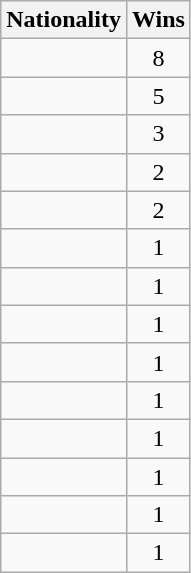<table class="wikitable sortable">
<tr>
<th>Nationality</th>
<th>Wins</th>
</tr>
<tr>
<td></td>
<td align="center">8</td>
</tr>
<tr>
<td></td>
<td align="center">5</td>
</tr>
<tr>
<td></td>
<td align="center">3</td>
</tr>
<tr>
<td></td>
<td align="center">2</td>
</tr>
<tr>
<td></td>
<td align="center">2</td>
</tr>
<tr>
<td></td>
<td align="center">1</td>
</tr>
<tr>
<td></td>
<td align="center">1</td>
</tr>
<tr>
<td></td>
<td align="center">1</td>
</tr>
<tr>
<td></td>
<td align="center">1</td>
</tr>
<tr>
<td></td>
<td align="center">1</td>
</tr>
<tr>
<td></td>
<td align="center">1</td>
</tr>
<tr>
<td></td>
<td align="center">1</td>
</tr>
<tr>
<td></td>
<td align="center">1</td>
</tr>
<tr>
<td></td>
<td align="center">1</td>
</tr>
</table>
